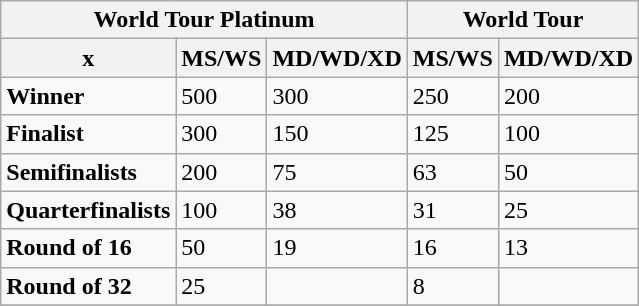<table class="wikitable">
<tr>
<th colspan=3>World Tour Platinum</th>
<th colspan=2>World Tour</th>
</tr>
<tr>
<th colspan=1>x</th>
<th colspan=1>MS/WS</th>
<th colspan=1>MD/WD/XD</th>
<th colspan=1>MS/WS</th>
<th colspan=1>MD/WD/XD</th>
</tr>
<tr>
<td><strong>Winner</strong></td>
<td>500</td>
<td>300</td>
<td>250</td>
<td>200</td>
</tr>
<tr>
<td><strong>Finalist</strong></td>
<td>300</td>
<td>150</td>
<td>125</td>
<td>100</td>
</tr>
<tr>
<td><strong>Semifinalists</strong></td>
<td>200</td>
<td>75</td>
<td>63</td>
<td>50</td>
</tr>
<tr>
<td><strong>Quarterfinalists</strong></td>
<td>100</td>
<td>38</td>
<td>31</td>
<td>25</td>
</tr>
<tr>
<td><strong>Round of 16</strong></td>
<td>50</td>
<td>19</td>
<td>16</td>
<td>13</td>
</tr>
<tr>
<td><strong>Round of 32</strong></td>
<td>25</td>
<td></td>
<td>8</td>
<td></td>
</tr>
<tr>
</tr>
</table>
